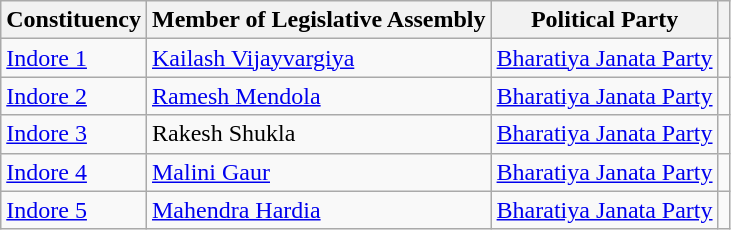<table class="wikitable">
<tr>
<th>Constituency</th>
<th>Member of Legislative Assembly</th>
<th>Political Party</th>
<th></th>
</tr>
<tr>
<td><a href='#'>Indore 1</a></td>
<td><a href='#'>Kailash Vijayvargiya</a></td>
<td><a href='#'>Bharatiya Janata Party</a></td>
<td></td>
</tr>
<tr>
<td><a href='#'>Indore 2</a></td>
<td><a href='#'>Ramesh Mendola</a></td>
<td><a href='#'>Bharatiya Janata Party</a></td>
<td></td>
</tr>
<tr>
<td><a href='#'>Indore 3</a></td>
<td>Rakesh Shukla</td>
<td><a href='#'>Bharatiya Janata Party</a></td>
<td></td>
</tr>
<tr>
<td><a href='#'>Indore 4</a></td>
<td><a href='#'>Malini Gaur</a></td>
<td><a href='#'>Bharatiya Janata Party</a></td>
<td></td>
</tr>
<tr>
<td><a href='#'>Indore 5</a></td>
<td><a href='#'>Mahendra Hardia</a></td>
<td><a href='#'>Bharatiya Janata Party</a></td>
<td></td>
</tr>
</table>
